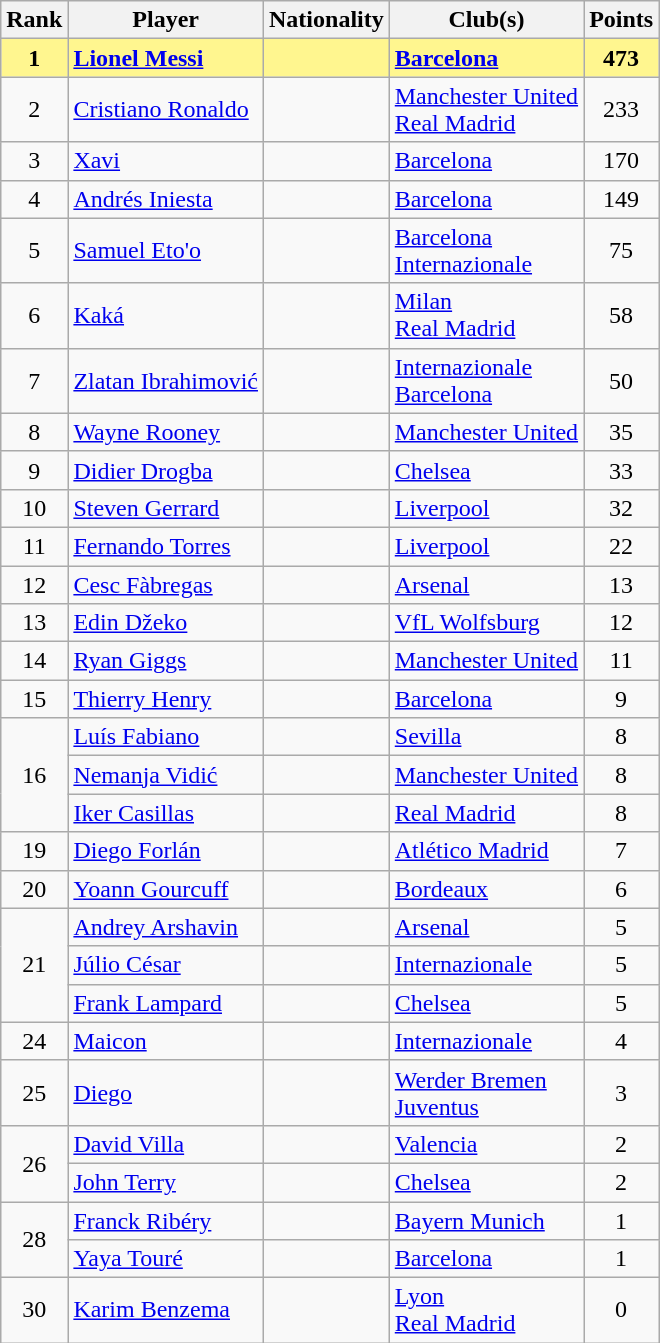<table class="wikitable">
<tr>
<th>Rank</th>
<th>Player</th>
<th>Nationality</th>
<th>Club(s)</th>
<th>Points</th>
</tr>
<tr style="background-color: #FFF68F; font-weight: bold;">
<td align="center">1</td>
<td><a href='#'>Lionel Messi</a></td>
<td></td>
<td> <a href='#'>Barcelona</a></td>
<td align="center">473</td>
</tr>
<tr>
<td align="center">2</td>
<td><a href='#'>Cristiano Ronaldo</a></td>
<td></td>
<td> <a href='#'>Manchester United</a><br> <a href='#'>Real Madrid</a></td>
<td align="center">233</td>
</tr>
<tr>
<td align="center">3</td>
<td><a href='#'>Xavi</a></td>
<td></td>
<td> <a href='#'>Barcelona</a></td>
<td align="center">170</td>
</tr>
<tr>
<td align="center">4</td>
<td><a href='#'>Andrés Iniesta</a></td>
<td></td>
<td> <a href='#'>Barcelona</a></td>
<td align="center">149</td>
</tr>
<tr>
<td align="center">5</td>
<td><a href='#'>Samuel Eto'o</a></td>
<td></td>
<td> <a href='#'>Barcelona</a><br> <a href='#'>Internazionale</a></td>
<td align="center">75</td>
</tr>
<tr>
<td align="center">6</td>
<td><a href='#'>Kaká</a></td>
<td></td>
<td> <a href='#'>Milan</a><br> <a href='#'>Real Madrid</a></td>
<td align="center">58</td>
</tr>
<tr>
<td align="center">7</td>
<td><a href='#'>Zlatan Ibrahimović</a></td>
<td></td>
<td> <a href='#'>Internazionale</a><br> <a href='#'>Barcelona</a></td>
<td align="center">50</td>
</tr>
<tr>
<td align="center">8</td>
<td><a href='#'>Wayne Rooney</a></td>
<td></td>
<td> <a href='#'>Manchester United</a></td>
<td align="center">35</td>
</tr>
<tr>
<td align="center">9</td>
<td><a href='#'>Didier Drogba</a></td>
<td></td>
<td> <a href='#'>Chelsea</a></td>
<td align="center">33</td>
</tr>
<tr>
<td align="center">10</td>
<td><a href='#'>Steven Gerrard</a></td>
<td></td>
<td> <a href='#'>Liverpool</a></td>
<td align="center">32</td>
</tr>
<tr>
<td align="center">11</td>
<td><a href='#'>Fernando Torres</a></td>
<td></td>
<td> <a href='#'>Liverpool</a></td>
<td align="center">22</td>
</tr>
<tr>
<td align="center">12</td>
<td><a href='#'>Cesc Fàbregas</a></td>
<td></td>
<td> <a href='#'>Arsenal</a></td>
<td align="center">13</td>
</tr>
<tr>
<td align="center">13</td>
<td><a href='#'>Edin Džeko</a></td>
<td></td>
<td> <a href='#'>VfL Wolfsburg</a></td>
<td align="center">12</td>
</tr>
<tr>
<td align="center">14</td>
<td><a href='#'>Ryan Giggs</a></td>
<td></td>
<td> <a href='#'>Manchester United</a></td>
<td align="center">11</td>
</tr>
<tr>
<td align="center">15</td>
<td><a href='#'>Thierry Henry</a></td>
<td></td>
<td> <a href='#'>Barcelona</a></td>
<td align="center">9</td>
</tr>
<tr>
<td rowspan="3" align="center">16</td>
<td><a href='#'>Luís Fabiano</a></td>
<td></td>
<td> <a href='#'>Sevilla</a></td>
<td align="center">8</td>
</tr>
<tr>
<td><a href='#'>Nemanja Vidić</a></td>
<td></td>
<td> <a href='#'>Manchester United</a></td>
<td align="center">8</td>
</tr>
<tr>
<td><a href='#'>Iker Casillas</a></td>
<td></td>
<td> <a href='#'>Real Madrid</a></td>
<td align="center">8</td>
</tr>
<tr>
<td align="center">19</td>
<td><a href='#'>Diego Forlán</a></td>
<td></td>
<td> <a href='#'>Atlético Madrid</a></td>
<td align="center">7</td>
</tr>
<tr>
<td align="center">20</td>
<td><a href='#'>Yoann Gourcuff</a></td>
<td></td>
<td> <a href='#'>Bordeaux</a></td>
<td align="center">6</td>
</tr>
<tr>
<td rowspan="3" align="center">21</td>
<td><a href='#'>Andrey Arshavin</a></td>
<td></td>
<td> <a href='#'>Arsenal</a></td>
<td align="center">5</td>
</tr>
<tr>
<td><a href='#'>Júlio César</a></td>
<td></td>
<td> <a href='#'>Internazionale</a></td>
<td align="center">5</td>
</tr>
<tr>
<td><a href='#'>Frank Lampard</a></td>
<td></td>
<td> <a href='#'>Chelsea</a></td>
<td align="center">5</td>
</tr>
<tr>
<td align="center">24</td>
<td><a href='#'>Maicon</a></td>
<td></td>
<td> <a href='#'>Internazionale</a></td>
<td align="center">4</td>
</tr>
<tr>
<td align="center">25</td>
<td><a href='#'>Diego</a></td>
<td></td>
<td> <a href='#'>Werder Bremen</a><br> <a href='#'>Juventus</a></td>
<td align="center">3</td>
</tr>
<tr>
<td rowspan="2" align="center">26</td>
<td><a href='#'>David Villa</a></td>
<td></td>
<td> <a href='#'>Valencia</a></td>
<td align="center">2</td>
</tr>
<tr>
<td><a href='#'>John Terry</a></td>
<td></td>
<td> <a href='#'>Chelsea</a></td>
<td align="center">2</td>
</tr>
<tr>
<td rowspan="2" align="center">28</td>
<td><a href='#'>Franck Ribéry</a></td>
<td></td>
<td> <a href='#'>Bayern Munich</a></td>
<td align="center">1</td>
</tr>
<tr>
<td><a href='#'>Yaya Touré</a></td>
<td></td>
<td> <a href='#'>Barcelona</a></td>
<td align="center">1</td>
</tr>
<tr>
<td align="center">30</td>
<td><a href='#'>Karim Benzema</a></td>
<td></td>
<td> <a href='#'>Lyon</a><br> <a href='#'>Real Madrid</a></td>
<td align="center">0</td>
</tr>
</table>
